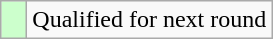<table class="wikitable">
<tr>
<td style="width:10px; background:#cfc"></td>
<td>Qualified for next round</td>
</tr>
</table>
